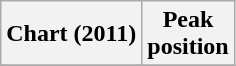<table class="wikitable plainrowheaders" style="text-align:center">
<tr>
<th scope="col">Chart (2011)</th>
<th scope="col">Peak<br>position</th>
</tr>
<tr>
</tr>
</table>
